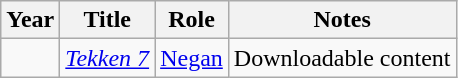<table class="wikitable sortable">
<tr>
<th>Year</th>
<th>Title</th>
<th>Role</th>
<th>Notes</th>
</tr>
<tr>
<td></td>
<td><em><a href='#'>Tekken 7</a></em></td>
<td><a href='#'>Negan</a></td>
<td>Downloadable content</td>
</tr>
</table>
